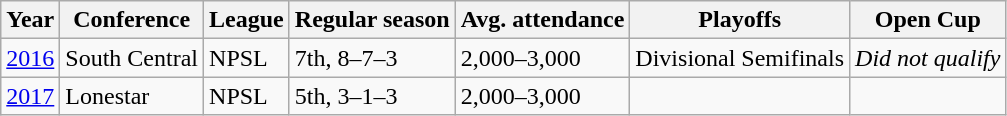<table class="wikitable">
<tr>
<th>Year</th>
<th>Conference</th>
<th>League</th>
<th>Regular season</th>
<th>Avg. attendance</th>
<th>Playoffs</th>
<th>Open Cup</th>
</tr>
<tr>
<td><a href='#'>2016</a></td>
<td>South Central</td>
<td>NPSL</td>
<td>7th, 8–7–3</td>
<td>2,000–3,000</td>
<td>Divisional Semifinals</td>
<td><em>Did not qualify</em></td>
</tr>
<tr>
<td><a href='#'>2017</a></td>
<td>Lonestar</td>
<td>NPSL</td>
<td>5th, 3–1–3</td>
<td>2,000–3,000</td>
<td></td>
<td></td>
</tr>
</table>
